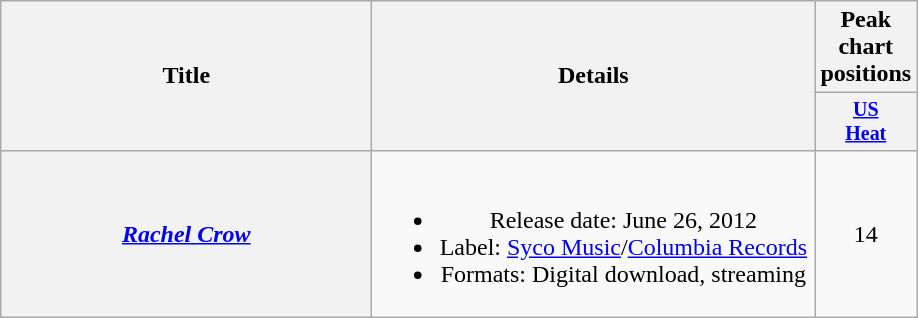<table class="wikitable plainrowheaders" style="text-align:center;">
<tr>
<th rowspan="2" style="width:15em;">Title</th>
<th rowspan="2" style="width:18em;">Details</th>
<th colspan="1">Peak chart positions</th>
</tr>
<tr style="font-size:smaller;">
<th style="width:35px;"><a href='#'>US<br>Heat</a><br></th>
</tr>
<tr>
<th scope="row"><em><a href='#'>Rachel Crow</a></em></th>
<td><br><ul><li>Release date: June 26, 2012</li><li>Label: <a href='#'>Syco Music</a>/<a href='#'>Columbia Records</a></li><li>Formats: Digital download, streaming</li></ul></td>
<td>14</td>
</tr>
</table>
